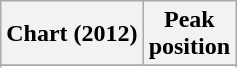<table class="wikitable sortable plainrowheaders" style="text-align:center;">
<tr>
<th scope="col">Chart (2012)</th>
<th scope="col">Peak<br>position</th>
</tr>
<tr>
</tr>
<tr>
</tr>
<tr>
</tr>
<tr>
</tr>
<tr>
</tr>
<tr>
</tr>
<tr>
</tr>
</table>
